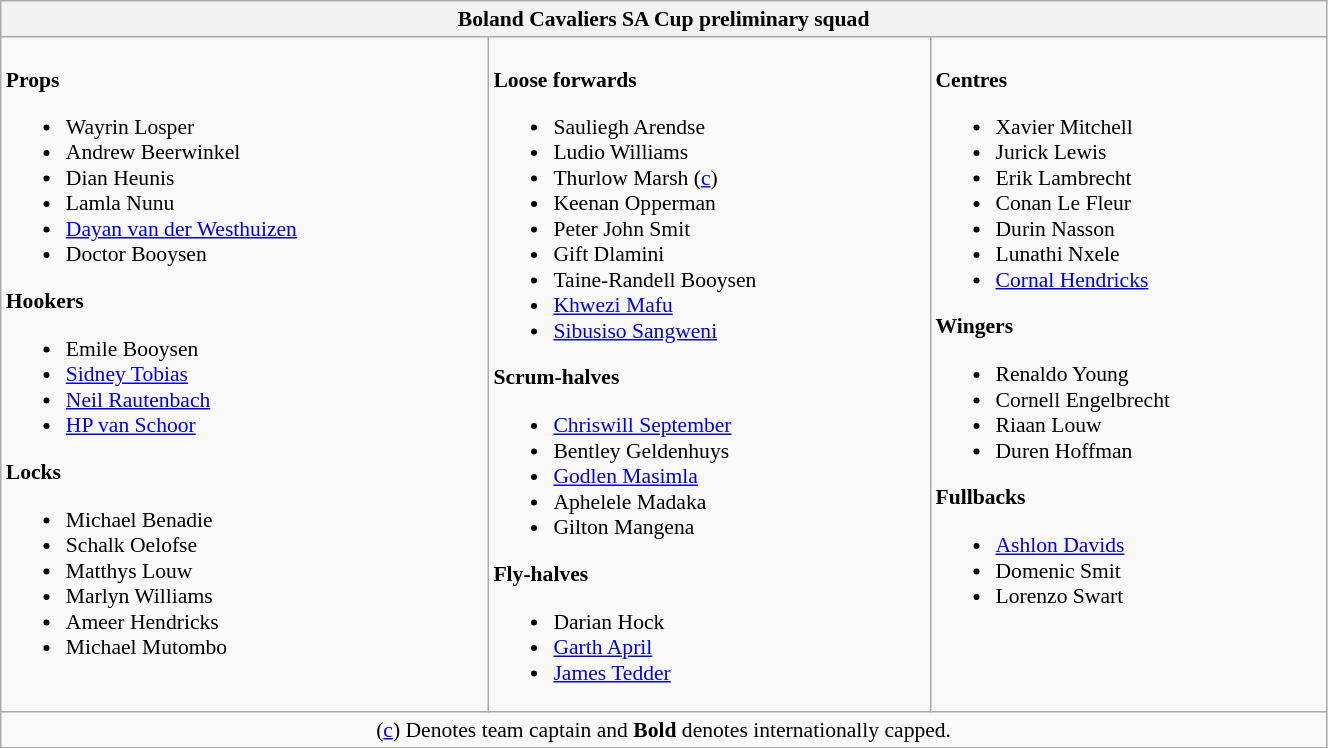<table class="wikitable" style="text-align:left; font-size:90%; width:70%">
<tr>
<th colspan="100%">Boland Cavaliers SA Cup preliminary squad</th>
</tr>
<tr valign="top">
<td><br><strong>Props</strong><ul><li> Wayrin Losper</li><li> Andrew Beerwinkel</li><li> Dian Heunis</li><li> Lamla Nunu</li><li> <a href='#'>Dayan van der Westhuizen</a></li><li> Doctor Booysen</li></ul><strong>Hookers</strong><ul><li> Emile Booysen</li><li> <a href='#'>Sidney Tobias</a></li><li> <a href='#'>Neil Rautenbach</a></li><li> <a href='#'>HP van Schoor</a></li></ul><strong>Locks</strong><ul><li> Michael Benadie</li><li> Schalk Oelofse</li><li> Matthys Louw</li><li> Marlyn Williams</li><li> Ameer Hendricks</li><li> Michael Mutombo</li></ul></td>
<td><br><strong>Loose forwards</strong><ul><li> Sauliegh Arendse</li><li> Ludio Williams</li><li> Thurlow Marsh (<a href='#'>c</a>)</li><li> Keenan Opperman</li><li> Peter John Smit</li><li> Gift Dlamini</li><li> Taine-Randell Booysen</li><li> <a href='#'>Khwezi Mafu</a></li><li> <a href='#'>Sibusiso Sangweni</a></li></ul><strong>Scrum-halves</strong><ul><li> <a href='#'>Chriswill September</a></li><li> Bentley Geldenhuys</li><li> <a href='#'>Godlen Masimla</a></li><li> Aphelele Madaka</li><li> Gilton Mangena</li></ul><strong>Fly-halves</strong><ul><li> Darian Hock</li><li> <a href='#'>Garth April</a></li><li> <a href='#'>James Tedder</a></li></ul></td>
<td><br><strong>Centres</strong><ul><li> Xavier Mitchell</li><li> Jurick Lewis</li><li> Erik Lambrecht</li><li> Conan Le Fleur</li><li> Durin Nasson</li><li> Lunathi Nxele</li><li> <a href='#'>Cornal Hendricks</a></li></ul><strong>Wingers</strong><ul><li> Renaldo Young</li><li> Cornell Engelbrecht</li><li> Riaan Louw</li><li> Duren Hoffman</li></ul><strong>Fullbacks</strong><ul><li> <a href='#'>Ashlon Davids</a></li><li> Domenic Smit</li><li> Lorenzo Swart</li></ul></td>
</tr>
<tr>
<td colspan="100%" style="text-align:center;">(<a href='#'>c</a>) Denotes team captain and <strong>Bold</strong> denotes internationally capped.</td>
</tr>
</table>
